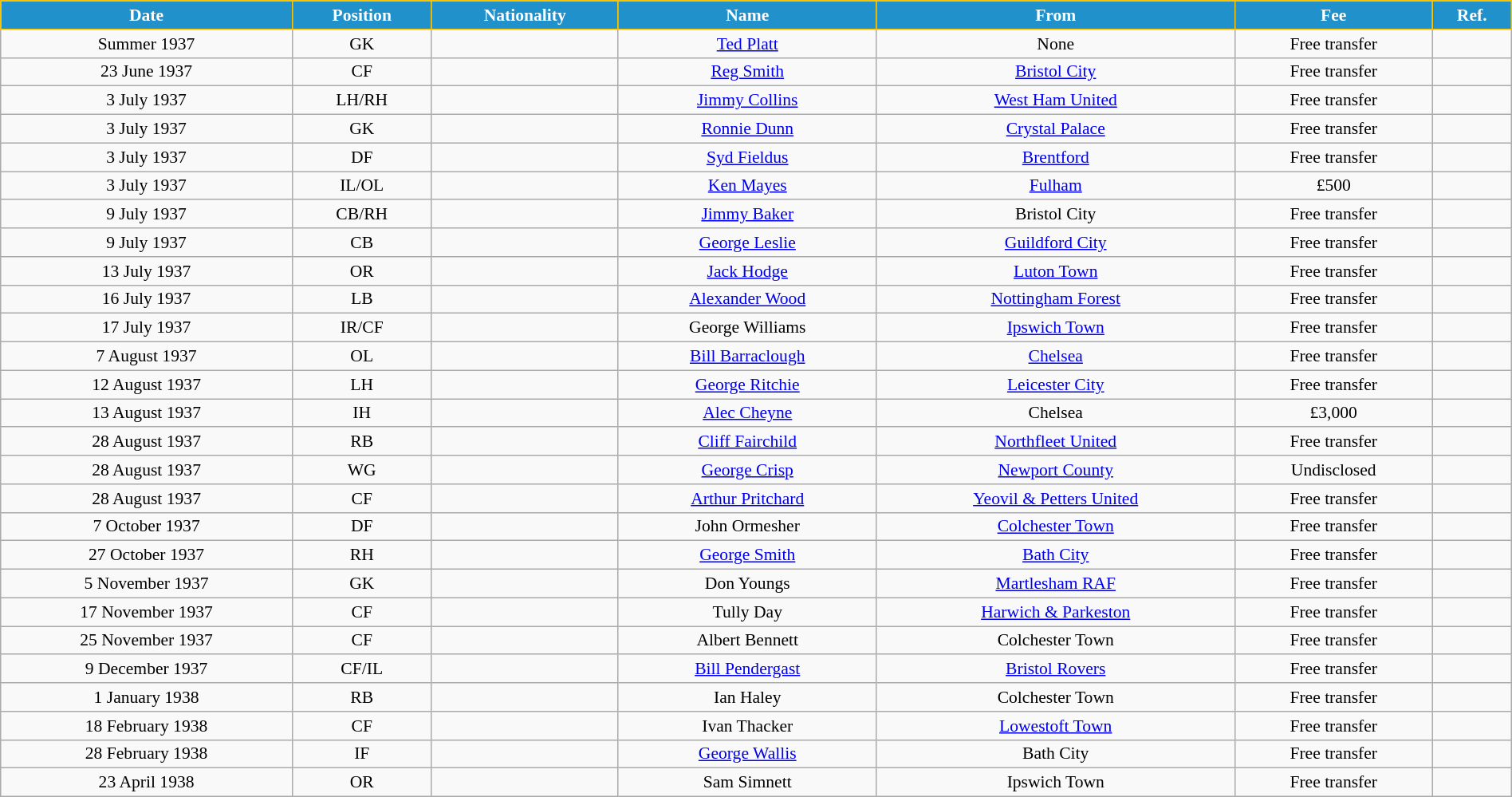<table class="wikitable" style="text-align:center; font-size:90%; width:100%;">
<tr>
<th style="background:#2191CC; color:white; border:1px solid #F7C408; text-align:center;">Date</th>
<th style="background:#2191CC; color:white; border:1px solid #F7C408; text-align:center;">Position</th>
<th style="background:#2191CC; color:white; border:1px solid #F7C408; text-align:center;">Nationality</th>
<th style="background:#2191CC; color:white; border:1px solid #F7C408; text-align:center;">Name</th>
<th style="background:#2191CC; color:white; border:1px solid #F7C408; text-align:center;">From</th>
<th style="background:#2191CC; color:white; border:1px solid #F7C408; text-align:center;">Fee</th>
<th style="background:#2191CC; color:white; border:1px solid #F7C408; text-align:center;">Ref.</th>
</tr>
<tr>
<td>Summer 1937</td>
<td>GK</td>
<td></td>
<td><a href='#'>Ted Platt</a></td>
<td>None</td>
<td>Free transfer</td>
<td></td>
</tr>
<tr>
<td>23 June 1937</td>
<td>CF</td>
<td></td>
<td><a href='#'>Reg Smith</a></td>
<td> <a href='#'>Bristol City</a></td>
<td>Free transfer</td>
<td></td>
</tr>
<tr>
<td>3 July 1937</td>
<td>LH/RH</td>
<td></td>
<td><a href='#'>Jimmy Collins</a></td>
<td> <a href='#'>West Ham United</a></td>
<td>Free transfer</td>
<td></td>
</tr>
<tr>
<td>3 July 1937</td>
<td>GK</td>
<td></td>
<td><a href='#'>Ronnie Dunn</a></td>
<td> <a href='#'>Crystal Palace</a></td>
<td>Free transfer</td>
<td></td>
</tr>
<tr>
<td>3 July 1937</td>
<td>DF</td>
<td></td>
<td><a href='#'>Syd Fieldus</a></td>
<td> <a href='#'>Brentford</a></td>
<td>Free transfer</td>
<td></td>
</tr>
<tr>
<td>3 July 1937</td>
<td>IL/OL</td>
<td></td>
<td><a href='#'>Ken Mayes</a></td>
<td> <a href='#'>Fulham</a></td>
<td>£500</td>
<td></td>
</tr>
<tr>
<td>9 July 1937</td>
<td>CB/RH</td>
<td></td>
<td><a href='#'>Jimmy Baker</a></td>
<td> Bristol City</td>
<td>Free transfer</td>
<td></td>
</tr>
<tr>
<td>9 July 1937</td>
<td>CB</td>
<td></td>
<td><a href='#'>George Leslie</a></td>
<td> <a href='#'>Guildford City</a></td>
<td>Free transfer</td>
<td></td>
</tr>
<tr>
<td>13 July 1937</td>
<td>OR</td>
<td></td>
<td><a href='#'>Jack Hodge</a></td>
<td> <a href='#'>Luton Town</a></td>
<td>Free transfer</td>
<td></td>
</tr>
<tr>
<td>16 July 1937</td>
<td>LB</td>
<td></td>
<td><a href='#'>Alexander Wood</a></td>
<td> <a href='#'>Nottingham Forest</a></td>
<td>Free transfer</td>
<td></td>
</tr>
<tr>
<td>17 July 1937</td>
<td>IR/CF</td>
<td></td>
<td>George Williams</td>
<td> <a href='#'>Ipswich Town</a></td>
<td>Free transfer</td>
<td></td>
</tr>
<tr>
<td>7 August 1937</td>
<td>OL</td>
<td></td>
<td><a href='#'>Bill Barraclough</a></td>
<td> <a href='#'>Chelsea</a></td>
<td>Free transfer</td>
<td></td>
</tr>
<tr>
<td>12 August 1937</td>
<td>LH</td>
<td></td>
<td><a href='#'>George Ritchie</a></td>
<td> <a href='#'>Leicester City</a></td>
<td>Free transfer</td>
<td></td>
</tr>
<tr>
<td>13 August 1937</td>
<td>IH</td>
<td></td>
<td><a href='#'>Alec Cheyne</a></td>
<td> Chelsea</td>
<td>£3,000</td>
<td></td>
</tr>
<tr>
<td>28 August 1937</td>
<td>RB</td>
<td></td>
<td><a href='#'>Cliff Fairchild</a></td>
<td> <a href='#'>Northfleet United</a></td>
<td>Free transfer</td>
<td></td>
</tr>
<tr>
<td>28 August 1937</td>
<td>WG</td>
<td></td>
<td><a href='#'>George Crisp</a></td>
<td> <a href='#'>Newport County</a></td>
<td>Undisclosed</td>
<td></td>
</tr>
<tr>
<td>28 August 1937</td>
<td>CF</td>
<td></td>
<td><a href='#'>Arthur Pritchard</a></td>
<td> <a href='#'>Yeovil & Petters United</a></td>
<td>Free transfer</td>
<td></td>
</tr>
<tr>
<td>7 October 1937</td>
<td>DF</td>
<td></td>
<td>John Ormesher</td>
<td> <a href='#'>Colchester Town</a></td>
<td>Free transfer</td>
<td></td>
</tr>
<tr>
<td>27 October 1937</td>
<td>RH</td>
<td></td>
<td><a href='#'>George Smith</a></td>
<td> <a href='#'>Bath City</a></td>
<td>Free transfer</td>
<td></td>
</tr>
<tr>
<td>5 November 1937</td>
<td>GK</td>
<td></td>
<td>Don Youngs</td>
<td> <a href='#'>Martlesham RAF</a></td>
<td>Free transfer</td>
<td></td>
</tr>
<tr>
<td>17 November 1937</td>
<td>CF</td>
<td></td>
<td>Tully Day</td>
<td> <a href='#'>Harwich & Parkeston</a></td>
<td>Free transfer</td>
<td></td>
</tr>
<tr>
<td>25 November 1937</td>
<td>CF</td>
<td></td>
<td>Albert Bennett</td>
<td> Colchester Town</td>
<td>Free transfer</td>
<td></td>
</tr>
<tr>
<td>9 December 1937</td>
<td>CF/IL</td>
<td></td>
<td><a href='#'>Bill Pendergast</a></td>
<td> <a href='#'>Bristol Rovers</a></td>
<td>Free transfer</td>
<td></td>
</tr>
<tr>
<td>1 January 1938</td>
<td>RB</td>
<td></td>
<td>Ian Haley</td>
<td> Colchester Town</td>
<td>Free transfer</td>
<td></td>
</tr>
<tr>
<td>18 February 1938</td>
<td>CF</td>
<td></td>
<td>Ivan Thacker</td>
<td> <a href='#'>Lowestoft Town</a></td>
<td>Free transfer</td>
<td></td>
</tr>
<tr>
<td>28 February 1938</td>
<td>IF</td>
<td></td>
<td><a href='#'>George Wallis</a></td>
<td> Bath City</td>
<td>Free transfer</td>
<td></td>
</tr>
<tr>
<td>23 April 1938</td>
<td>OR</td>
<td></td>
<td>Sam Simnett</td>
<td> Ipswich Town</td>
<td>Free transfer</td>
<td></td>
</tr>
</table>
